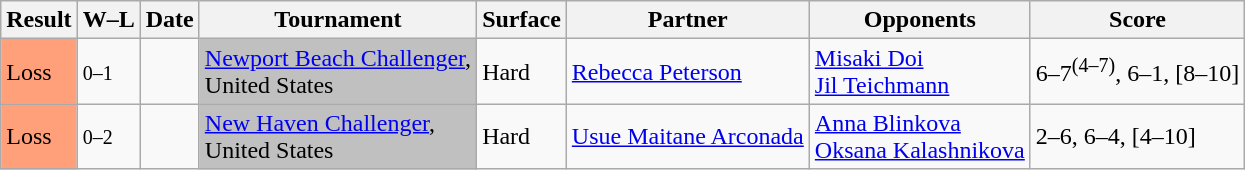<table class="sortable wikitable">
<tr>
<th>Result</th>
<th class="unsortable">W–L</th>
<th>Date</th>
<th>Tournament</th>
<th>Surface</th>
<th>Partner</th>
<th>Opponents</th>
<th class="unsortable">Score</th>
</tr>
<tr>
<td style="background:#ffa07a;">Loss</td>
<td><small>0–1</small></td>
<td><a href='#'></a></td>
<td style="background:silver;"><a href='#'>Newport Beach Challenger</a>,<br>United States</td>
<td>Hard</td>
<td> <a href='#'>Rebecca Peterson</a></td>
<td> <a href='#'>Misaki Doi</a><br> <a href='#'>Jil Teichmann</a></td>
<td>6–7<sup>(4–7)</sup>, 6–1, [8–10]</td>
</tr>
<tr>
<td style="background:#ffa07a;">Loss</td>
<td><small>0–2</small></td>
<td><a href='#'></a></td>
<td style="background:silver;"><a href='#'>New Haven Challenger</a>,<br>United States</td>
<td>Hard</td>
<td> <a href='#'>Usue Maitane Arconada</a></td>
<td> <a href='#'>Anna Blinkova</a><br> <a href='#'>Oksana Kalashnikova</a></td>
<td>2–6, 6–4, [4–10]</td>
</tr>
</table>
